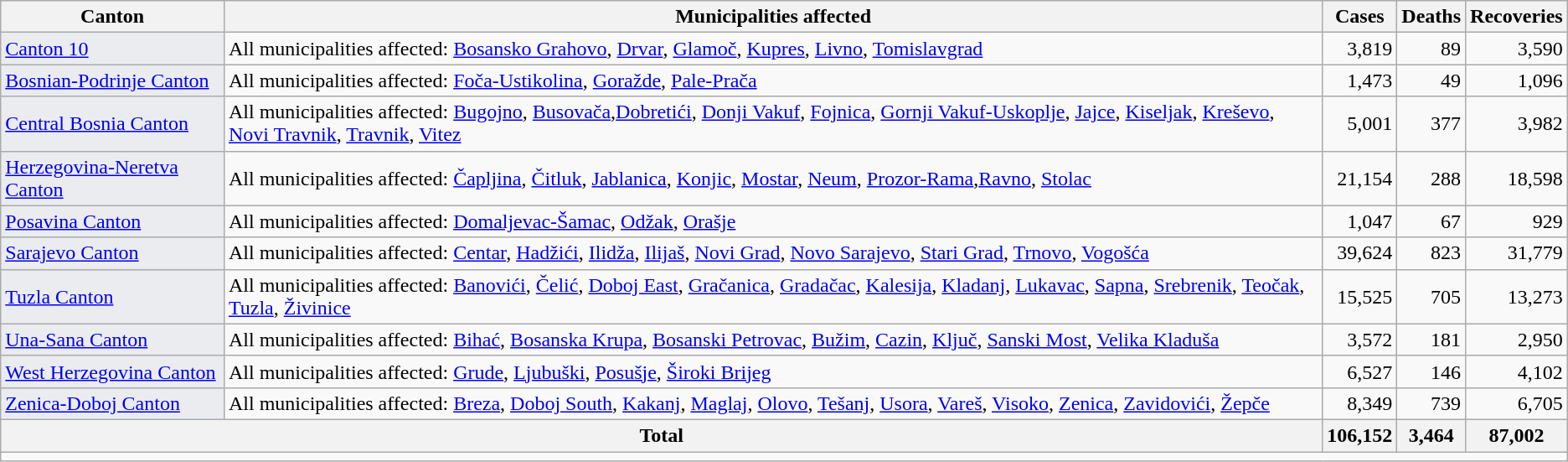<table class="sortable wikitable" style="text-align:center;">
<tr>
<th scope="col">Canton</th>
<th scope="col">Municipalities affected</th>
<th scope="col">Cases</th>
<th scope="col">Deaths</th>
<th scope="col">Recoveries</th>
</tr>
<tr>
<td align="left" style="background:#EAECF0"><a href='#'>Canton 10</a></td>
<td align="left">All municipalities affected: <a href='#'>Bosansko Grahovo</a>, <a href='#'>Drvar</a>, <a href='#'>Glamoč</a>, <a href='#'>Kupres</a>, <a href='#'>Livno</a>, <a href='#'>Tomislavgrad</a></td>
<td align="right">3,819</td>
<td align="right">89</td>
<td align="right">3,590</td>
</tr>
<tr>
<td align="left" style="background:#EAECF0"><a href='#'>Bosnian-Podrinje Canton</a></td>
<td align="left">All municipalities affected: <a href='#'>Foča-Ustikolina</a>, <a href='#'>Goražde</a>, <a href='#'>Pale-Prača</a></td>
<td align="right">1,473</td>
<td align="right">49</td>
<td align="right">1,096</td>
</tr>
<tr>
<td align="left" style="background:#EAECF0"><a href='#'>Central Bosnia Canton</a></td>
<td align="left">All municipalities affected: <a href='#'>Bugojno</a>, <a href='#'>Busovača</a>,<a href='#'>Dobretići</a>, <a href='#'>Donji Vakuf</a>, <a href='#'>Fojnica</a>, <a href='#'>Gornji Vakuf-Uskoplje</a>, <a href='#'>Jajce</a>, <a href='#'>Kiseljak</a>, <a href='#'>Kreševo</a>, <a href='#'>Novi Travnik</a>, <a href='#'>Travnik</a>, <a href='#'>Vitez</a></td>
<td align="right">5,001</td>
<td align="right">377</td>
<td align="right">3,982</td>
</tr>
<tr>
<td align="left" style="background:#EAECF0"><a href='#'>Herzegovina-Neretva Canton</a></td>
<td align="left">All municipalities affected: <a href='#'>Čapljina</a>, <a href='#'>Čitluk</a>, <a href='#'>Jablanica</a>, <a href='#'>Konjic</a>, <a href='#'>Mostar</a>, <a href='#'>Neum</a>, <a href='#'>Prozor-Rama</a>,<a href='#'>Ravno</a>, <a href='#'>Stolac</a></td>
<td align="right">21,154</td>
<td align="right">288</td>
<td align="right">18,598</td>
</tr>
<tr>
<td align="left" style="background:#EAECF0"><a href='#'>Posavina Canton</a></td>
<td align="left">All municipalities affected: <a href='#'>Domaljevac-Šamac</a>, <a href='#'>Odžak</a>, <a href='#'>Orašje</a></td>
<td align="right">1,047</td>
<td align="right">67</td>
<td align="right">929</td>
</tr>
<tr>
<td align="left" style="background:#EAECF0"><a href='#'>Sarajevo Canton</a></td>
<td align="left">All municipalities affected: <a href='#'>Centar</a>, <a href='#'>Hadžići</a>, <a href='#'>Ilidža</a>, <a href='#'>Ilijaš</a>, <a href='#'>Novi Grad</a>, <a href='#'>Novo Sarajevo</a>, <a href='#'>Stari Grad</a>, <a href='#'>Trnovo</a>, <a href='#'>Vogošća</a></td>
<td align="right">39,624</td>
<td align="right">823</td>
<td align="right">31,779</td>
</tr>
<tr>
<td align="left" style="background:#EAECF0"><a href='#'>Tuzla Canton</a></td>
<td align="left">All municipalities affected: <a href='#'>Banovići</a>, <a href='#'>Čelić</a>, <a href='#'>Doboj East</a>, <a href='#'>Gračanica</a>, <a href='#'>Gradačac</a>, <a href='#'>Kalesija</a>, <a href='#'>Kladanj</a>, <a href='#'>Lukavac</a>, <a href='#'>Sapna</a>, <a href='#'>Srebrenik</a>, <a href='#'>Teočak</a>, <a href='#'>Tuzla</a>, <a href='#'>Živinice</a></td>
<td align="right">15,525</td>
<td align="right">705</td>
<td align="right">13,273</td>
</tr>
<tr>
<td align="left" style="background:#EAECF0"><a href='#'>Una-Sana Canton</a></td>
<td align="left">All municipalities affected: <a href='#'>Bihać</a>, <a href='#'>Bosanska Krupa</a>, <a href='#'>Bosanski Petrovac</a>, <a href='#'>Bužim</a>, <a href='#'>Cazin</a>, <a href='#'>Ključ</a>, <a href='#'>Sanski Most</a>, <a href='#'>Velika Kladuša</a></td>
<td align="right">3,572</td>
<td align="right">181</td>
<td align="right">2,950</td>
</tr>
<tr>
<td align="left" style="background:#EAECF0"><a href='#'>West Herzegovina Canton</a></td>
<td align="left">All municipalities affected: <a href='#'>Grude</a>, <a href='#'>Ljubuški</a>, <a href='#'>Posušje</a>, <a href='#'>Široki Brijeg</a></td>
<td align="right">6,527</td>
<td align="right">146</td>
<td align="right">4,102</td>
</tr>
<tr>
<td align="left" style="background:#EAECF0"><a href='#'>Zenica-Doboj Canton</a></td>
<td align="left">All municipalities affected: <a href='#'>Breza</a>, <a href='#'>Doboj South</a>, <a href='#'>Kakanj</a>, <a href='#'>Maglaj</a>, <a href='#'>Olovo</a>, <a href='#'>Tešanj</a>, <a href='#'>Usora</a>, <a href='#'>Vareš</a>, <a href='#'>Visoko</a>, <a href='#'>Zenica</a>, <a href='#'>Zavidovići</a>, <a href='#'>Žepče</a></td>
<td align="right">8,349</td>
<td align="right">739</td>
<td align="right">6,705</td>
</tr>
<tr>
<th colspan="2">Total</th>
<th align="right">106,152</th>
<th align="right">3,464</th>
<th align="right">87,002</th>
</tr>
<tr>
<td colspan="5"></td>
</tr>
</table>
